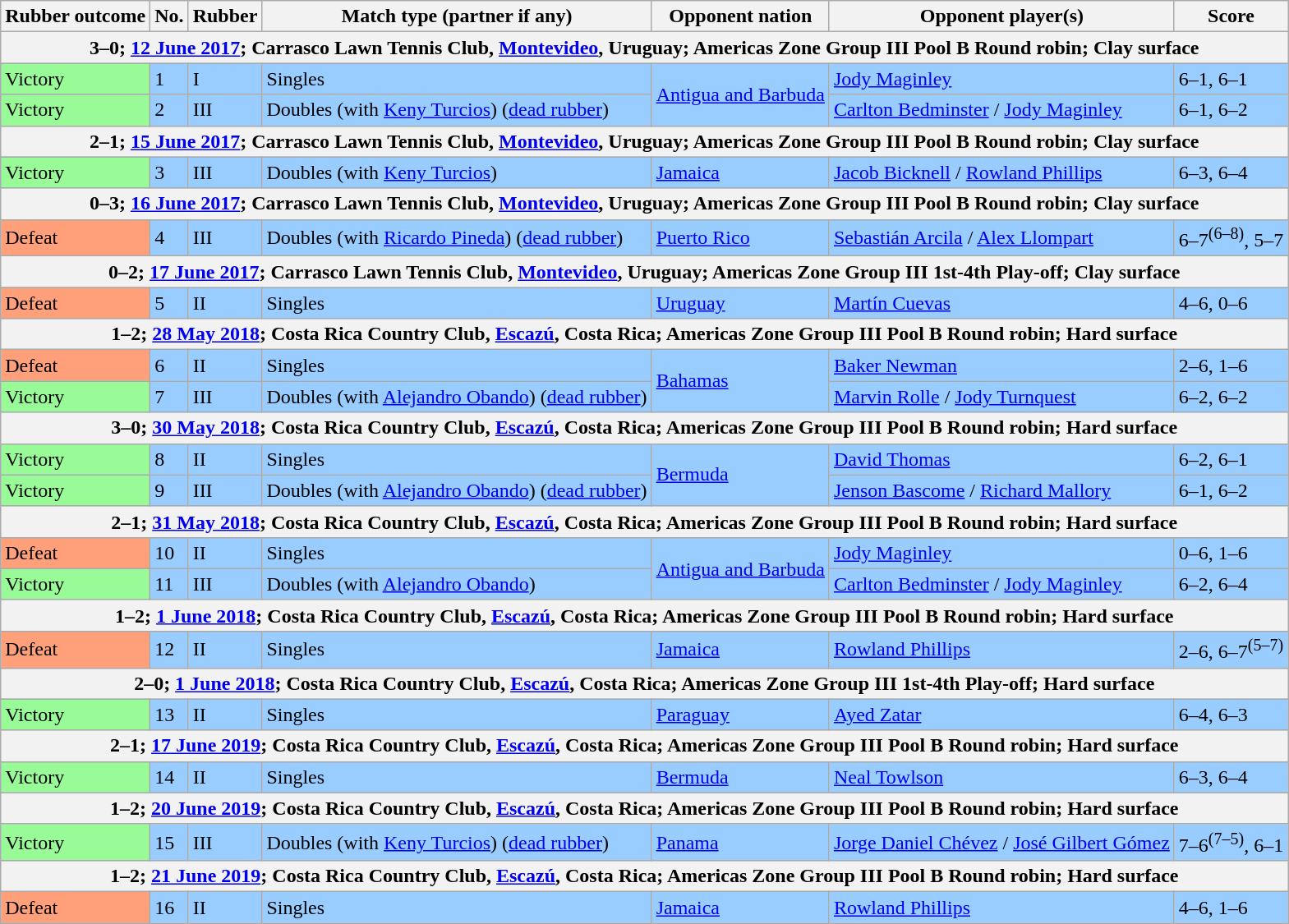<table class=wikitable>
<tr>
<th>Rubber outcome</th>
<th>No.</th>
<th>Rubber</th>
<th>Match type (partner if any)</th>
<th>Opponent nation</th>
<th>Opponent player(s)</th>
<th>Score</th>
</tr>
<tr>
<th colspan=7>3–0; <a href='#'>12 June 2017</a>; Carrasco Lawn Tennis Club, <a href='#'>Montevideo</a>, Uruguay; Americas Zone Group III Pool B Round robin; Clay surface</th>
</tr>
<tr bgcolor=#99CCFF>
<td bgcolor=98FB98>Victory</td>
<td>1</td>
<td>I</td>
<td>Singles</td>
<td rowspan=2> <a href='#'>Antigua and Barbuda</a></td>
<td><a href='#'>Jody Maginley</a></td>
<td>6–1, 6–1</td>
</tr>
<tr bgcolor=#99CCFF>
<td bgcolor=98FB98>Victory</td>
<td>2</td>
<td>III</td>
<td>Doubles (with <a href='#'>Keny Turcios</a>) (<a href='#'>dead rubber</a>)</td>
<td><a href='#'>Carlton Bedminster</a> / <a href='#'>Jody Maginley</a></td>
<td>6–1, 6–2</td>
</tr>
<tr>
<th colspan=7>2–1; <a href='#'>15 June 2017</a>; Carrasco Lawn Tennis Club, <a href='#'>Montevideo</a>, Uruguay; Americas Zone Group III Pool B Round robin; Clay surface</th>
</tr>
<tr bgcolor=#99CCFF>
<td bgcolor=98FB98>Victory</td>
<td>3</td>
<td>III</td>
<td>Doubles (with <a href='#'>Keny Turcios</a>)</td>
<td> <a href='#'>Jamaica</a></td>
<td><a href='#'>Jacob Bicknell</a> / <a href='#'>Rowland Phillips</a></td>
<td>6–3, 6–4</td>
</tr>
<tr>
<th colspan=7>0–3; <a href='#'>16 June 2017</a>; Carrasco Lawn Tennis Club, <a href='#'>Montevideo</a>, Uruguay; Americas Zone Group III Pool B Round robin; Clay surface</th>
</tr>
<tr bgcolor=#99CCFF>
<td bgcolor=FFA07A>Defeat</td>
<td>4</td>
<td>III</td>
<td>Doubles (with <a href='#'>Ricardo Pineda</a>) (<a href='#'>dead rubber</a>)</td>
<td> <a href='#'>Puerto Rico</a></td>
<td><a href='#'>Sebastián Arcila</a> / <a href='#'>Alex Llompart</a></td>
<td>6–7<sup>(6–8)</sup>, 5–7</td>
</tr>
<tr>
<th colspan=7>0–2; <a href='#'>17 June 2017</a>; Carrasco Lawn Tennis Club, <a href='#'>Montevideo</a>, Uruguay; Americas Zone Group III 1st-4th Play-off; Clay surface</th>
</tr>
<tr bgcolor=#99CCFF>
<td bgcolor=FFA07A>Defeat</td>
<td>5</td>
<td>II</td>
<td>Singles</td>
<td> <a href='#'>Uruguay</a></td>
<td><a href='#'>Martín Cuevas</a></td>
<td>4–6, 0–6</td>
</tr>
<tr>
<th colspan=7>1–2; <a href='#'>28 May 2018</a>; Costa Rica Country Club, <a href='#'>Escazú</a>, Costa Rica; Americas Zone Group III Pool B Round robin; Hard surface</th>
</tr>
<tr bgcolor=#99CCFF>
<td bgcolor=FFA07A>Defeat</td>
<td>6</td>
<td>II</td>
<td>Singles</td>
<td rowspan=2> <a href='#'>Bahamas</a></td>
<td><a href='#'>Baker Newman</a></td>
<td>2–6, 1–6</td>
</tr>
<tr bgcolor=#99CCFF>
<td bgcolor=98FB98>Victory</td>
<td>7</td>
<td>III</td>
<td>Doubles (with <a href='#'>Alejandro Obando</a>) (<a href='#'>dead rubber</a>)</td>
<td><a href='#'>Marvin Rolle</a> / <a href='#'>Jody Turnquest</a></td>
<td>6–2, 6–2</td>
</tr>
<tr>
<th colspan=7>3–0; <a href='#'>30 May 2018</a>; Costa Rica Country Club, <a href='#'>Escazú</a>, Costa Rica; Americas Zone Group III Pool B Round robin; Hard surface</th>
</tr>
<tr bgcolor=#99CCFF>
<td bgcolor=98FB98>Victory</td>
<td>8</td>
<td>II</td>
<td>Singles</td>
<td rowspan=2> <a href='#'>Bermuda</a></td>
<td><a href='#'>David Thomas</a></td>
<td>6–2, 6–1</td>
</tr>
<tr bgcolor=#99CCFF>
<td bgcolor=98FB98>Victory</td>
<td>9</td>
<td>III</td>
<td>Doubles (with <a href='#'>Alejandro Obando</a>) (<a href='#'>dead rubber</a>)</td>
<td><a href='#'>Jenson Bascome</a> / <a href='#'>Richard Mallory</a></td>
<td>6–1, 6–2</td>
</tr>
<tr>
<th colspan=7>2–1; <a href='#'>31 May 2018</a>; Costa Rica Country Club, <a href='#'>Escazú</a>, Costa Rica; Americas Zone Group III Pool B Round robin; Hard surface</th>
</tr>
<tr bgcolor=#99CCFF>
<td bgcolor=FFA07A>Defeat</td>
<td>10</td>
<td>II</td>
<td>Singles</td>
<td rowspan=2> <a href='#'>Antigua and Barbuda</a></td>
<td><a href='#'>Jody Maginley</a></td>
<td>0–6, 1–6</td>
</tr>
<tr bgcolor=#99CCFF>
<td bgcolor=98FB98>Victory</td>
<td>11</td>
<td>III</td>
<td>Doubles (with <a href='#'>Alejandro Obando</a>)</td>
<td><a href='#'>Carlton Bedminster</a> / <a href='#'>Jody Maginley</a></td>
<td>6–2, 6–4</td>
</tr>
<tr>
<th colspan=7>1–2; <a href='#'>1 June 2018</a>; Costa Rica Country Club, <a href='#'>Escazú</a>, Costa Rica; Americas Zone Group III Pool B Round robin; Hard surface</th>
</tr>
<tr bgcolor=#99CCFF>
<td bgcolor=FFA07A>Defeat</td>
<td>12</td>
<td>II</td>
<td>Singles</td>
<td> <a href='#'>Jamaica</a></td>
<td><a href='#'>Rowland Phillips</a></td>
<td>2–6, 6–7<sup>(5–7)</sup></td>
</tr>
<tr>
<th colspan=7>2–0; <a href='#'>1 June 2018</a>; Costa Rica Country Club, <a href='#'>Escazú</a>, Costa Rica; Americas Zone Group III 1st-4th Play-off; Hard surface</th>
</tr>
<tr bgcolor=#99CCFF>
<td bgcolor=98FB98>Victory</td>
<td>13</td>
<td>II</td>
<td>Singles</td>
<td> <a href='#'>Paraguay</a></td>
<td><a href='#'>Ayed Zatar</a></td>
<td>6–4, 6–3</td>
</tr>
<tr>
<th colspan=7>2–1; <a href='#'>17 June 2019</a>; Costa Rica Country Club, <a href='#'>Escazú</a>, Costa Rica; Americas Zone Group III Pool B Round robin; Hard surface</th>
</tr>
<tr bgcolor=#99CCFF>
<td bgcolor=98FB98>Victory</td>
<td>14</td>
<td>II</td>
<td>Singles</td>
<td> <a href='#'>Bermuda</a></td>
<td><a href='#'>Neal Towlson</a></td>
<td>6–3, 6–4</td>
</tr>
<tr>
<th colspan=7>1–2; <a href='#'>20 June 2019</a>; Costa Rica Country Club, <a href='#'>Escazú</a>, Costa Rica; Americas Zone Group III Pool B Round robin; Hard surface</th>
</tr>
<tr bgcolor=#99CCFF>
<td bgcolor=98FB98>Victory</td>
<td>15</td>
<td>III</td>
<td>Doubles (with <a href='#'>Keny Turcios</a>) (<a href='#'>dead rubber</a>)</td>
<td> <a href='#'>Panama</a></td>
<td><a href='#'>Jorge Daniel Chévez</a> / <a href='#'>José Gilbert Gómez</a></td>
<td>7–6<sup>(7–5)</sup>, 6–1</td>
</tr>
<tr>
<th colspan=7>1–2; <a href='#'>21 June 2019</a>; Costa Rica Country Club, <a href='#'>Escazú</a>, Costa Rica; Americas Zone Group III Pool B Round robin; Hard surface</th>
</tr>
<tr bgcolor=#99CCFF>
<td bgcolor=FFA07A>Defeat</td>
<td>16</td>
<td>II</td>
<td>Singles</td>
<td> <a href='#'>Jamaica</a></td>
<td><a href='#'>Rowland Phillips</a></td>
<td>4–6, 1–6</td>
</tr>
</table>
